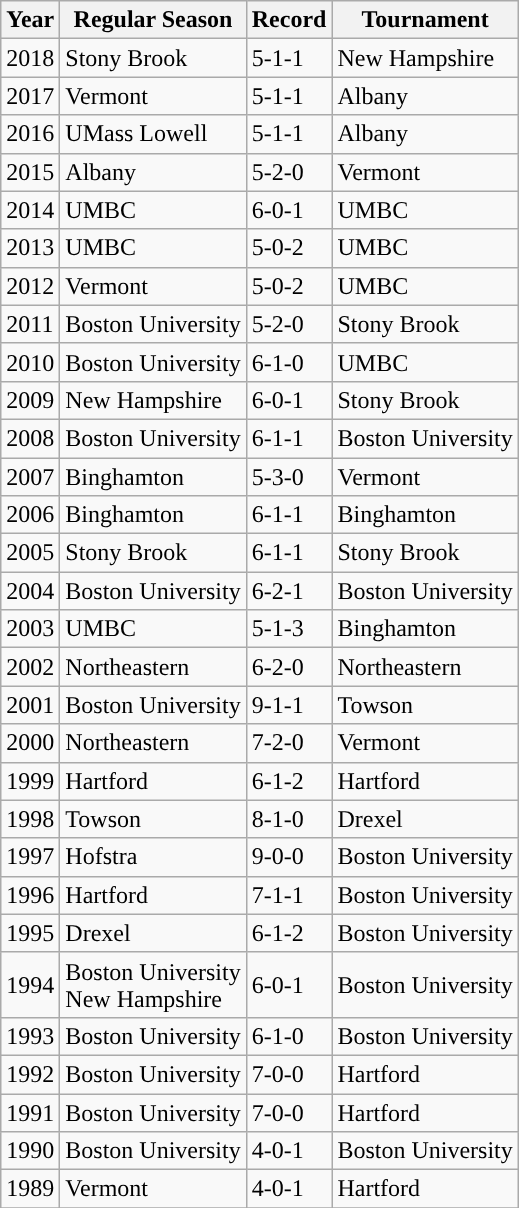<table class="wikitable sortable">
<tr>
<th>Year</th>
<th>Regular Season</th>
<th>Record</th>
<th>Tournament</th>
</tr>
<tr>
<td>2018</td>
<td>Stony Brook</td>
<td>5-1-1</td>
<td>New Hampshire</td>
</tr>
<tr>
<td>2017</td>
<td>Vermont</td>
<td>5-1-1</td>
<td>Albany</td>
</tr>
<tr>
<td>2016</td>
<td>UMass Lowell</td>
<td>5-1-1</td>
<td>Albany</td>
</tr>
<tr>
<td>2015</td>
<td>Albany</td>
<td>5-2-0</td>
<td>Vermont</td>
</tr>
<tr>
<td>2014</td>
<td>UMBC</td>
<td>6-0-1</td>
<td>UMBC</td>
</tr>
<tr>
<td>2013</td>
<td>UMBC</td>
<td>5-0-2</td>
<td>UMBC</td>
</tr>
<tr>
<td>2012</td>
<td>Vermont</td>
<td>5-0-2</td>
<td>UMBC</td>
</tr>
<tr>
<td>2011</td>
<td>Boston University</td>
<td>5-2-0</td>
<td>Stony Brook</td>
</tr>
<tr>
<td>2010</td>
<td>Boston University</td>
<td>6-1-0</td>
<td>UMBC</td>
</tr>
<tr>
<td>2009</td>
<td>New Hampshire</td>
<td>6-0-1</td>
<td>Stony Brook</td>
</tr>
<tr>
<td>2008</td>
<td>Boston University</td>
<td>6-1-1</td>
<td>Boston University</td>
</tr>
<tr>
<td>2007</td>
<td>Binghamton</td>
<td>5-3-0</td>
<td>Vermont</td>
</tr>
<tr>
<td>2006</td>
<td>Binghamton</td>
<td>6-1-1</td>
<td>Binghamton</td>
</tr>
<tr>
<td>2005</td>
<td>Stony Brook</td>
<td>6-1-1</td>
<td>Stony Brook</td>
</tr>
<tr>
<td>2004</td>
<td>Boston University</td>
<td>6-2-1</td>
<td>Boston University</td>
</tr>
<tr>
<td>2003</td>
<td>UMBC</td>
<td>5-1-3</td>
<td>Binghamton</td>
</tr>
<tr>
<td>2002</td>
<td>Northeastern</td>
<td>6-2-0</td>
<td>Northeastern</td>
</tr>
<tr>
<td>2001</td>
<td>Boston University</td>
<td>9-1-1</td>
<td>Towson</td>
</tr>
<tr>
<td>2000</td>
<td>Northeastern</td>
<td>7-2-0</td>
<td>Vermont</td>
</tr>
<tr>
<td>1999</td>
<td>Hartford</td>
<td>6-1-2</td>
<td>Hartford</td>
</tr>
<tr>
<td>1998</td>
<td>Towson</td>
<td>8-1-0</td>
<td>Drexel</td>
</tr>
<tr>
<td>1997</td>
<td>Hofstra</td>
<td>9-0-0</td>
<td>Boston University</td>
</tr>
<tr>
<td>1996</td>
<td>Hartford</td>
<td>7-1-1</td>
<td>Boston University</td>
</tr>
<tr>
<td>1995</td>
<td>Drexel</td>
<td>6-1-2</td>
<td>Boston University</td>
</tr>
<tr>
<td>1994</td>
<td>Boston University<br>New Hampshire</td>
<td>6-0-1</td>
<td>Boston University</td>
</tr>
<tr>
<td>1993</td>
<td>Boston University</td>
<td>6-1-0</td>
<td>Boston University</td>
</tr>
<tr>
<td>1992</td>
<td>Boston University</td>
<td>7-0-0</td>
<td>Hartford</td>
</tr>
<tr>
<td>1991</td>
<td>Boston University</td>
<td>7-0-0</td>
<td>Hartford</td>
</tr>
<tr>
<td>1990</td>
<td>Boston University</td>
<td>4-0-1</td>
<td>Boston University</td>
</tr>
<tr>
<td>1989</td>
<td>Vermont</td>
<td>4-0-1</td>
<td>Hartford</td>
</tr>
<tr>
</tr>
</table>
